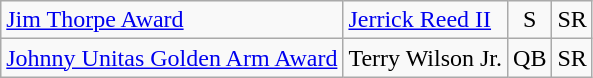<table class="wikitable">
<tr>
<td><a href='#'>Jim Thorpe Award</a></td>
<td><a href='#'>Jerrick Reed II</a></td>
<td align=center>S</td>
<td align=center>SR</td>
</tr>
<tr>
<td><a href='#'>Johnny Unitas Golden Arm Award</a></td>
<td>Terry Wilson Jr.</td>
<td align=center>QB</td>
<td align=center>SR</td>
</tr>
</table>
